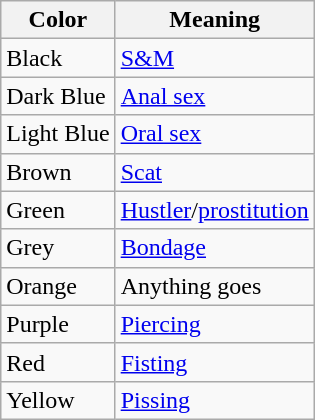<table class="wikitable">
<tr>
<th>Color</th>
<th>Meaning</th>
</tr>
<tr>
<td style="text-align:left"> Black</td>
<td><a href='#'>S&M</a></td>
</tr>
<tr>
<td style="text-align:left"> Dark Blue</td>
<td><a href='#'>Anal sex</a></td>
</tr>
<tr>
<td style="text-align:left"> Light Blue</td>
<td><a href='#'>Oral sex</a></td>
</tr>
<tr>
<td style="text-align:left"> Brown</td>
<td><a href='#'>Scat</a></td>
</tr>
<tr>
<td style="text-align:left"> Green</td>
<td><a href='#'>Hustler</a>/<a href='#'>prostitution</a></td>
</tr>
<tr>
<td style="text-align:left"> Grey</td>
<td><a href='#'>Bondage</a></td>
</tr>
<tr>
<td style="text-align:left"> Orange</td>
<td>Anything goes</td>
</tr>
<tr>
<td style="text-align:left"> Purple</td>
<td><a href='#'>Piercing</a></td>
</tr>
<tr>
<td style="text-align:left"> Red</td>
<td><a href='#'>Fisting</a></td>
</tr>
<tr>
<td style="text-align:left"> Yellow</td>
<td><a href='#'>Pissing</a></td>
</tr>
</table>
